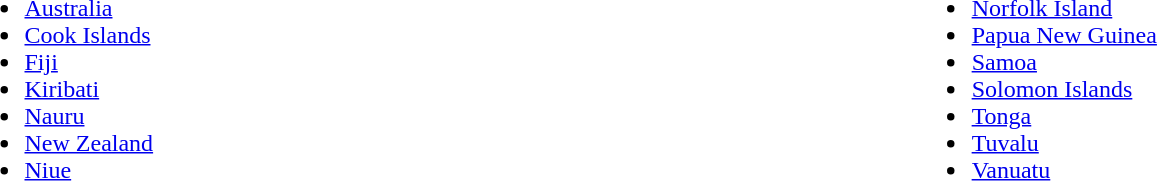<table>
<tr>
<td style="vertical-align:top; width:5%;"><br><ul><li> <a href='#'>Australia</a></li><li> <a href='#'>Cook Islands</a></li><li> <a href='#'>Fiji</a></li><li> <a href='#'>Kiribati</a></li><li> <a href='#'>Nauru</a></li><li> <a href='#'>New Zealand</a></li><li> <a href='#'>Niue</a></li></ul></td>
<td style="vertical-align:top; width:5%;"><br><ul><li> <a href='#'>Norfolk Island</a></li><li> <a href='#'>Papua New Guinea</a></li><li> <a href='#'>Samoa</a></li><li> <a href='#'>Solomon Islands</a></li><li> <a href='#'>Tonga</a></li><li> <a href='#'>Tuvalu</a></li><li> <a href='#'>Vanuatu</a></li></ul></td>
</tr>
</table>
